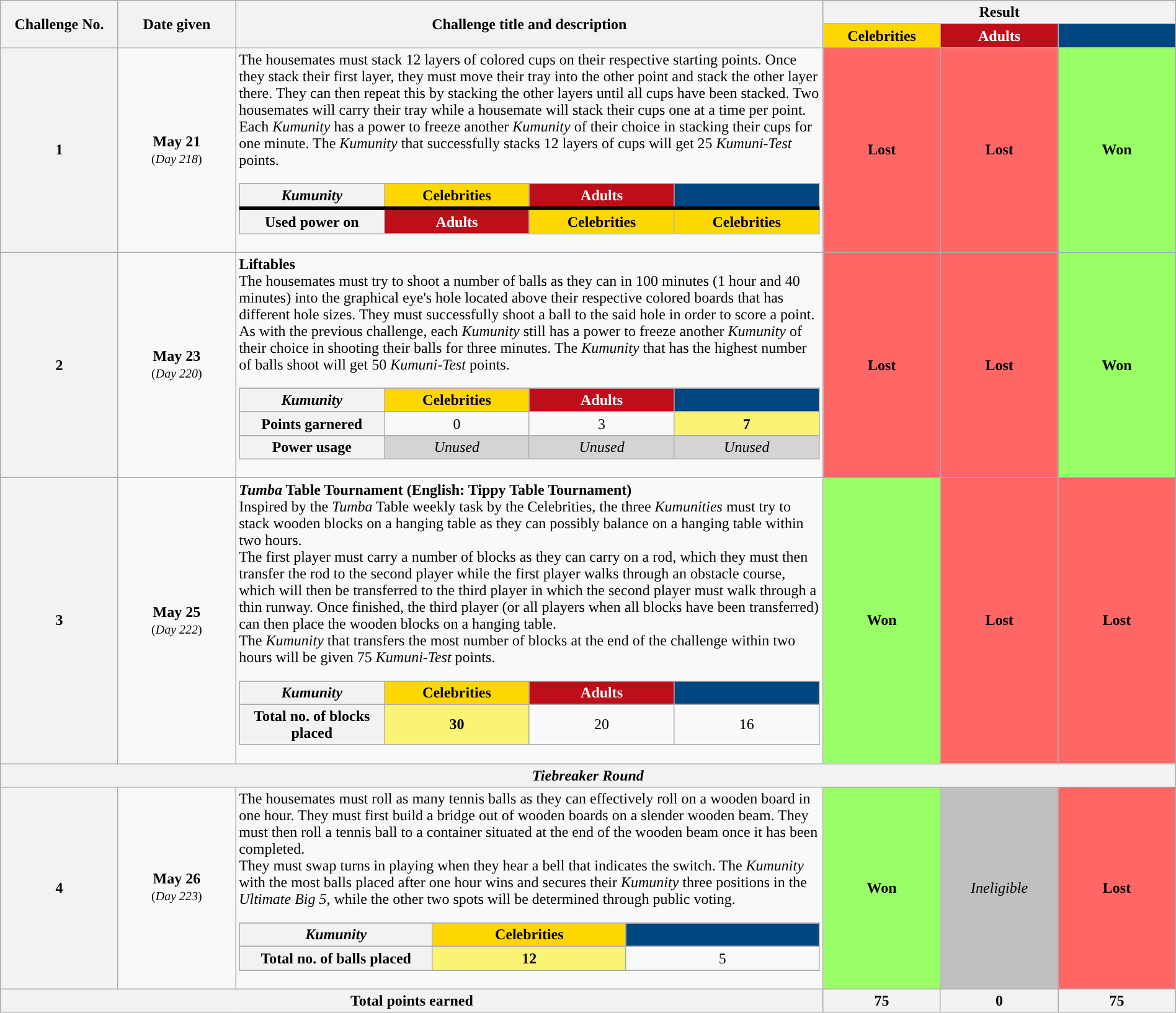<table class="wikitable" style="text-align:center; font-size:100%; line-height:18px;" width="100%">
<tr>
<th rowspan="3" style="width: 10%;">Challenge No.</th>
<th rowspan="3" style="width: 10%;">Date given</th>
<th rowspan="3" style="width: 50%;">Challenge title and description</th>
</tr>
<tr>
<th colspan="3">Result</th>
</tr>
<tr>
<th width="10%" style="background:gold"><strong>Celebrities</strong></th>
<th width="10%" style="background:#BD0E1A; color:white"><strong>Adults</strong></th>
<th width="10%" style="background:#004680"></th>
</tr>
<tr>
<th>1</th>
<td><strong>May 21</strong><br><small>(<em>Day 218</em>)</small></td>
<td align="left">The housemates must stack 12 layers of colored cups on their respective starting points. Once they stack their first layer, they must move their tray into the other point and stack the other layer there. They can then repeat this by stacking the other layers until all cups have been stacked. Two housemates will carry their tray while a housemate will stack their cups one at a time per point.<br>Each <em>Kumunity</em> has a power to freeze another <em>Kumunity</em> of their choice in stacking their cups for one minute. The <em>Kumunity</em> that successfully stacks 12 layers of cups will get 25 <em>Kumuni-Test</em> points.<table class="wikitable" style="text-align:center; font-size:100%; line-height:18px;" width="100%">
<tr>
</tr>
<tr>
<th width="25%"><em>Kumunity</em></th>
<th width="25%" style="background:gold"><strong>Celebrities</strong></th>
<th width="25%" style="background:#BD0E1A; color:white"><strong>Adults</strong></th>
<th width="25%" style="background:#004680"></th>
</tr>
<tr style="border-top: 4px solid;">
<th>Used power on</th>
<td style="background:#BD0E1A; color:white"><strong>Adults</strong></td>
<td style="background:gold"><strong>Celebrities</strong></td>
<td style="background:gold"><strong>Celebrities</strong></td>
</tr>
</table>
</td>
<td style="background:#FF6666"><strong>Lost</strong></td>
<td style="background:#FF6666"><strong>Lost</strong></td>
<td style="background:#99FF66"><strong>Won</strong></td>
</tr>
<tr>
<th>2</th>
<td><strong>May 23</strong><br><small>(<em>Day 220</em>)</small></td>
<td align="left"><strong>Liftables</strong><br>The housemates must try to shoot a number of balls as they can in 100 minutes (1 hour and 40 minutes) into the graphical eye's hole located above their respective colored boards that has different hole sizes. They must successfully shoot a ball to the said hole in order to score a point.<br>As with the previous challenge, each <em>Kumunity</em> still has a power to freeze another <em>Kumunity</em> of their choice in shooting their balls for three minutes. The <em>Kumunity</em> that has the highest number of balls shoot will get 50 <em>Kumuni-Test</em> points.<table class="wikitable" style="text-align:center; font-size:100%; line-height:18px;" width="100%">
<tr>
</tr>
<tr>
<th width="25%"><em>Kumunity</em></th>
<th width="25%" style="background:gold"><strong>Celebrities</strong></th>
<th width="25%" style="background:#BD0E1A; color:white"><strong>Adults</strong></th>
<th width="25%" style="background:#004680"></th>
</tr>
<tr>
<th>Points garnered</th>
<td>0</td>
<td>3</td>
<td style="background:#FBF373"><strong>7</strong></td>
</tr>
<tr>
<th>Power usage</th>
<td style="background:#D4D4D4"><em>Unused</em></td>
<td style="background:#D4D4D4"><em>Unused</em></td>
<td style="background:#D4D4D4"><em>Unused</em></td>
</tr>
</table>
</td>
<td style="background:#FF6666"><strong>Lost</strong></td>
<td style="background:#FF6666"><strong>Lost</strong></td>
<td style="background:#99FF66"><strong>Won</strong></td>
</tr>
<tr>
<th>3</th>
<td><strong>May 25</strong><br><small>(<em>Day 222</em>)</small></td>
<td align="left"><strong> <em>Tumba</em> Table Tournament (English: Tippy Table Tournament)</strong><br>Inspired by the <em>Tumba</em> Table weekly task by the Celebrities, the three <em>Kumunities</em> must try to stack wooden blocks on a hanging table as they can possibly balance on a hanging table within two hours.<br>The first player must carry a number of blocks as they can carry on a rod, which they must then transfer the rod to the second player while the first player walks through an obstacle course, which will then be transferred to the third player in which the second player must walk through a thin runway. Once finished, the third player (or all players when all blocks have been transferred) can then place the wooden blocks on a hanging table.<br>The <em>Kumunity</em> that transfers the most number of blocks at the end of the challenge within two hours will be given 75 <em>Kumuni-Test</em> points.<table class="wikitable" style="text-align:center; font-size:100%; line-height:18px;" width="100%">
<tr>
</tr>
<tr>
<th width="25%"><em>Kumunity</em></th>
<th width="25%" style="background:gold"><strong>Celebrities</strong></th>
<th width="25%" style="background:#BD0E1A; color:white"><strong>Adults</strong></th>
<th width="25%" style="background:#004680"></th>
</tr>
<tr>
<th>Total no. of blocks placed</th>
<td style="background:#FBF373"><strong>30</strong></td>
<td>20</td>
<td>16</td>
</tr>
</table>
</td>
<td style="background:#99FF66"><strong>Won</strong></td>
<td style="background:#FF6666"><strong>Lost</strong></td>
<td style="background:#FF6666"><strong>Lost</strong></td>
</tr>
<tr>
<th colspan="6"><em>Tiebreaker Round</em></th>
</tr>
<tr>
<th>4</th>
<td><strong>May 26</strong><br><small>(<em>Day 223</em>)</small></td>
<td align="left">The housemates must roll as many tennis balls as they can effectively roll on a wooden board in one hour. They must first build a bridge out of wooden boards on a slender wooden beam. They must then roll a tennis ball to a container situated at the end of the wooden beam once it has been completed.<br>They must swap turns in playing when they hear a bell that indicates the switch. The <em>Kumunity</em> with the most balls placed after one hour wins and secures their <em>Kumunity</em> three positions in the <em>Ultimate Big 5</em>, while the other two spots will be determined through public voting.<table class="wikitable" style="text-align:center; font-size:100%; line-height:18px;" width="100%">
<tr>
</tr>
<tr>
<th width="33%"><em>Kumunity</em></th>
<th width="33%" style="background:gold"><strong>Celebrities</strong></th>
<th width="33%" style="background:#004680"></th>
</tr>
<tr>
<th>Total no. of balls placed</th>
<td style="background:#FBF373"><strong>12</strong></td>
<td>5</td>
</tr>
</table>
</td>
<td style="background:#99FF66"><strong>Won</strong></td>
<td style="background:#C0C0C0"><em>Ineligible</em></td>
<td style="background:#FF6666"><strong>Lost</strong></td>
</tr>
<tr>
<th colspan="3">Total points earned</th>
<th>75</th>
<th>0</th>
<th>75</th>
</tr>
</table>
